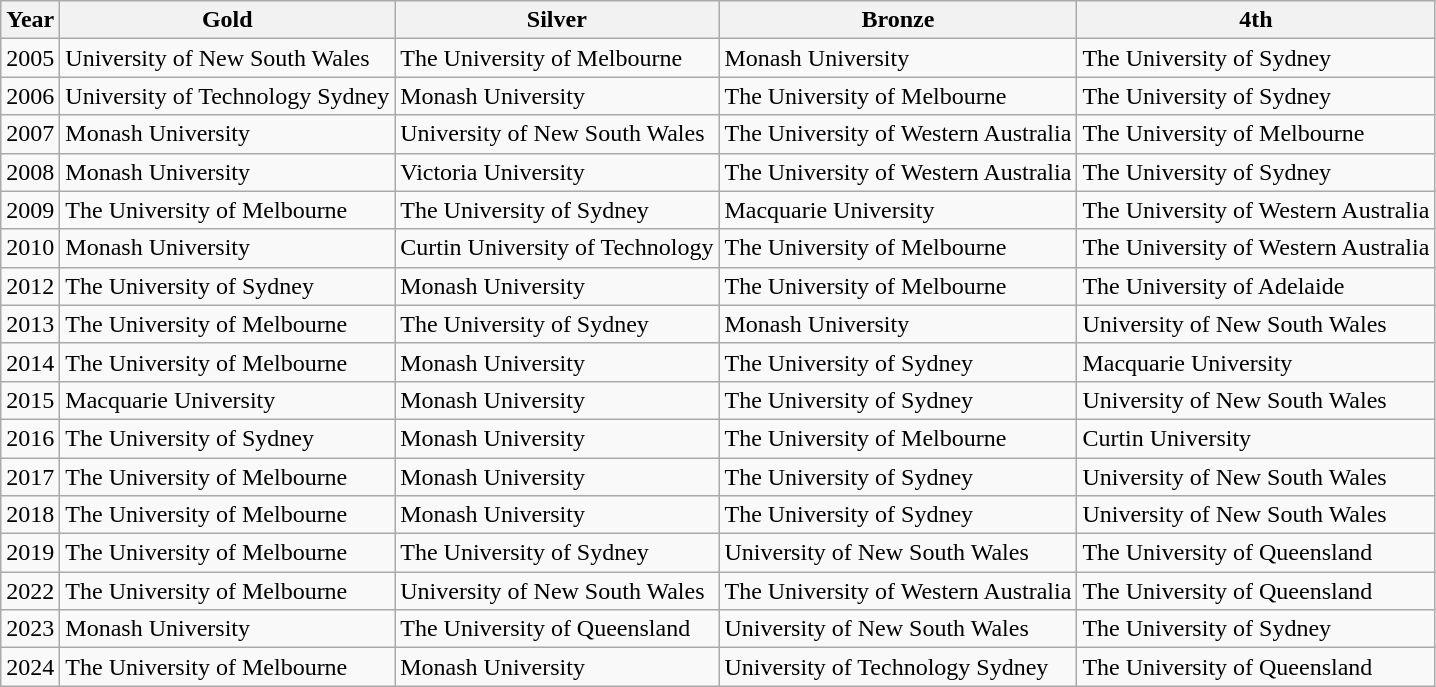<table class="wikitable">
<tr>
<th>Year</th>
<th>Gold</th>
<th>Silver</th>
<th>Bronze</th>
<th>4th</th>
</tr>
<tr>
<td>2005</td>
<td>University of New South Wales</td>
<td>The University of Melbourne</td>
<td>Monash University</td>
<td>The University of Sydney</td>
</tr>
<tr>
<td>2006</td>
<td>University of Technology Sydney</td>
<td>Monash University</td>
<td>The University of Melbourne</td>
<td>The University of Sydney</td>
</tr>
<tr>
<td>2007</td>
<td>Monash University</td>
<td>University of New South Wales</td>
<td>The University of Western Australia</td>
<td>The University of Melbourne</td>
</tr>
<tr>
<td>2008</td>
<td>Monash University</td>
<td>Victoria University</td>
<td>The University of Western Australia</td>
<td>The University of Sydney</td>
</tr>
<tr>
<td>2009</td>
<td>The University of Melbourne</td>
<td>The University of Sydney</td>
<td>Macquarie University</td>
<td>The University of Western Australia</td>
</tr>
<tr>
<td>2010</td>
<td>Monash University</td>
<td>Curtin University of Technology</td>
<td>The University of Melbourne</td>
<td>The University of Western Australia</td>
</tr>
<tr>
<td>2012</td>
<td>The University of Sydney</td>
<td>Monash University</td>
<td>The University of Melbourne</td>
<td>The University of Adelaide</td>
</tr>
<tr>
<td>2013</td>
<td>The University of Melbourne</td>
<td>The University of Sydney</td>
<td>Monash University</td>
<td>University of New South Wales</td>
</tr>
<tr>
<td>2014</td>
<td>The University of Melbourne</td>
<td>Monash University</td>
<td>The University of Sydney</td>
<td>Macquarie University</td>
</tr>
<tr>
<td>2015</td>
<td>Macquarie University</td>
<td>Monash University</td>
<td>The University of Sydney</td>
<td>University of New South Wales</td>
</tr>
<tr>
<td>2016</td>
<td>The University of Sydney</td>
<td>Monash University</td>
<td>The University of Melbourne</td>
<td>Curtin University</td>
</tr>
<tr>
<td>2017</td>
<td>The University of Melbourne</td>
<td>Monash University</td>
<td>The University of Sydney</td>
<td>University of New South Wales</td>
</tr>
<tr>
<td>2018</td>
<td>The University of Melbourne</td>
<td>Monash University</td>
<td>The University of Sydney</td>
<td>University of New South Wales</td>
</tr>
<tr>
<td>2019</td>
<td>The University of Melbourne</td>
<td>The University of Sydney</td>
<td>University of New South Wales</td>
<td>The University of Queensland</td>
</tr>
<tr>
<td>2022</td>
<td>The University of Melbourne</td>
<td>University of New South Wales</td>
<td>The University of Western Australia</td>
<td>The University of Queensland</td>
</tr>
<tr>
<td>2023</td>
<td>Monash University</td>
<td>The University of Queensland</td>
<td>University of New South Wales</td>
<td>The University of Sydney</td>
</tr>
<tr>
<td>2024</td>
<td>The University of Melbourne</td>
<td>Monash University</td>
<td>University of Technology Sydney</td>
<td>The University of Queensland</td>
</tr>
</table>
